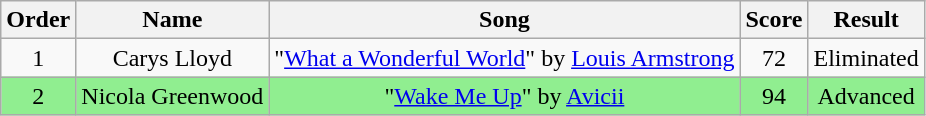<table class="wikitable" style="text-align:center;">
<tr style="text-align:Center; background:#cc;">
<th>Order</th>
<th>Name</th>
<th>Song</th>
<th>Score</th>
<th>Result</th>
</tr>
<tr>
<td>1</td>
<td>Carys Lloyd</td>
<td>"<a href='#'>What a Wonderful World</a>" by <a href='#'>Louis Armstrong</a></td>
<td>72</td>
<td>Eliminated</td>
</tr>
<tr style="background:lightgreen;">
<td>2</td>
<td>Nicola Greenwood</td>
<td>"<a href='#'>Wake Me Up</a>" by <a href='#'>Avicii</a></td>
<td>94</td>
<td>Advanced</td>
</tr>
</table>
